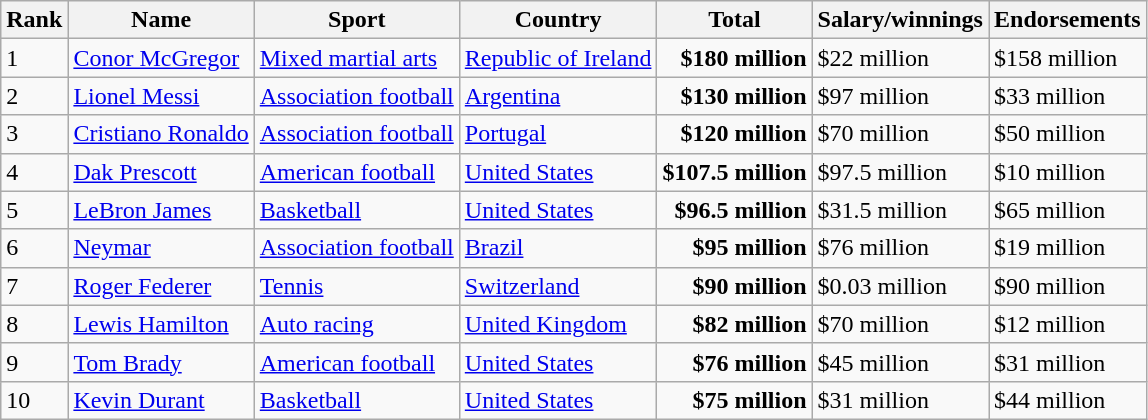<table class="wikitable sortable" border="1">
<tr>
<th scope="col">Rank</th>
<th scope="col">Name</th>
<th scope="col">Sport</th>
<th scope="col">Country</th>
<th scope="col">Total</th>
<th scope="col">Salary/winnings</th>
<th>Endorsements</th>
</tr>
<tr>
<td>1</td>
<td><a href='#'>Conor McGregor</a></td>
<td><a href='#'>Mixed martial arts</a></td>
<td> <a href='#'>Republic of Ireland</a></td>
<td align="right"><strong>$180 million</strong></td>
<td>$22 million</td>
<td>$158 million</td>
</tr>
<tr>
<td>2</td>
<td><a href='#'>Lionel Messi</a></td>
<td><a href='#'>Association football</a></td>
<td> <a href='#'>Argentina</a></td>
<td align="right"><strong>$130 million</strong></td>
<td>$97 million</td>
<td>$33 million</td>
</tr>
<tr>
<td>3</td>
<td><a href='#'>Cristiano Ronaldo</a></td>
<td><a href='#'>Association football</a></td>
<td> <a href='#'>Portugal</a></td>
<td align="right"><strong>$120 million</strong></td>
<td>$70 million</td>
<td>$50 million</td>
</tr>
<tr>
<td>4</td>
<td><a href='#'>Dak Prescott</a></td>
<td><a href='#'>American football</a></td>
<td> <a href='#'>United States</a></td>
<td align="right"><strong>$107.5 million</strong></td>
<td>$97.5 million</td>
<td>$10 million</td>
</tr>
<tr>
<td>5</td>
<td><a href='#'>LeBron James</a></td>
<td><a href='#'>Basketball</a></td>
<td> <a href='#'>United States</a></td>
<td align="right"><strong>$96.5 million</strong></td>
<td>$31.5 million</td>
<td>$65 million</td>
</tr>
<tr>
<td>6</td>
<td><a href='#'>Neymar</a></td>
<td><a href='#'>Association football</a></td>
<td> <a href='#'>Brazil</a></td>
<td align="right"><strong>$95 million</strong></td>
<td>$76 million</td>
<td>$19 million</td>
</tr>
<tr>
<td>7</td>
<td><a href='#'>Roger Federer</a></td>
<td><a href='#'>Tennis</a></td>
<td> <a href='#'>Switzerland</a></td>
<td align="right"><strong>$90 million</strong></td>
<td>$0.03 million</td>
<td>$90 million</td>
</tr>
<tr>
<td>8</td>
<td><a href='#'>Lewis Hamilton</a></td>
<td><a href='#'>Auto racing</a></td>
<td> <a href='#'>United Kingdom</a></td>
<td align="right"><strong>$82 million</strong></td>
<td>$70 million</td>
<td>$12 million</td>
</tr>
<tr>
<td>9</td>
<td><a href='#'>Tom Brady</a></td>
<td><a href='#'>American football</a></td>
<td> <a href='#'>United States</a></td>
<td align="right"><strong>$76 million</strong></td>
<td>$45 million</td>
<td>$31 million</td>
</tr>
<tr>
<td>10</td>
<td><a href='#'>Kevin Durant</a></td>
<td><a href='#'>Basketball</a></td>
<td> <a href='#'>United States</a></td>
<td align="right"><strong>$75 million</strong></td>
<td>$31 million</td>
<td>$44 million</td>
</tr>
</table>
